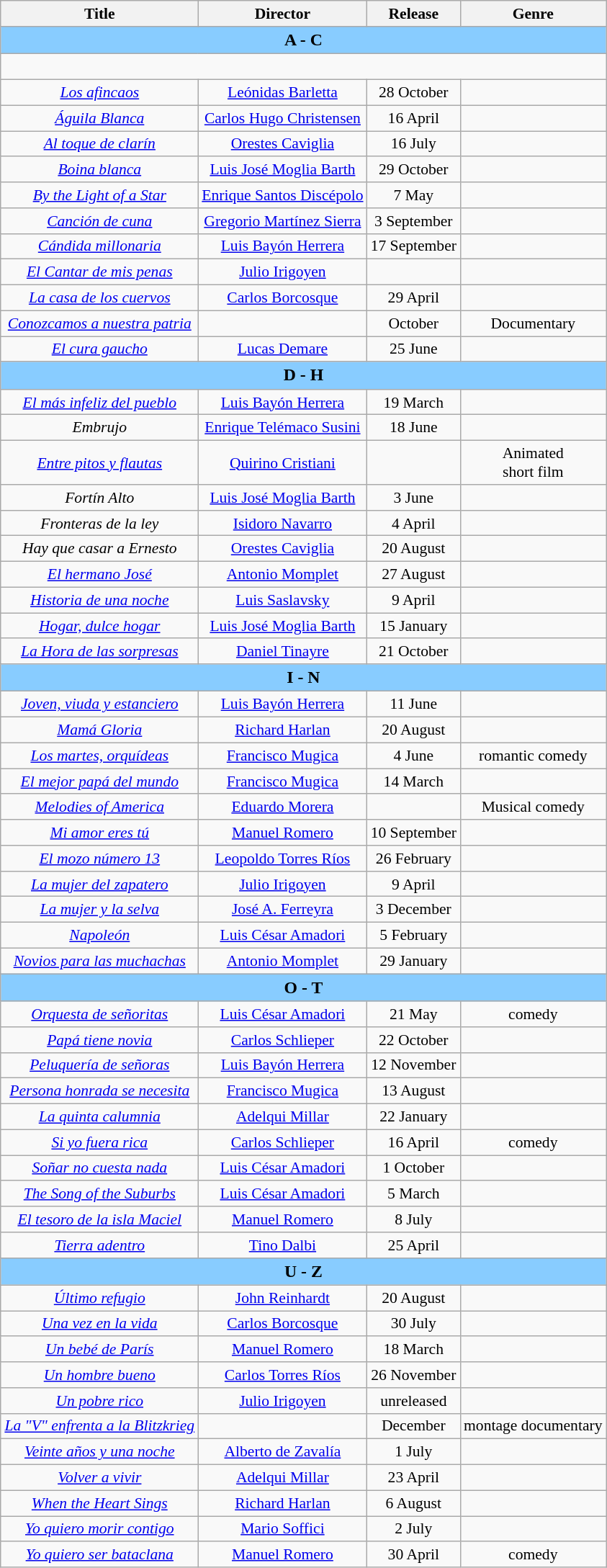<table class="wikitable" style="margin:1em 0 1em 1em; text-align: center; font-size: 90%;">
<tr>
<th scope="col">Title</th>
<th scope="col">Director</th>
<th scope="col">Release</th>
<th scope="col">Genre</th>
</tr>
<tr>
<th colspan="4" style="background-color:#88ccff; font-size:110%;"><strong>A  -  C</strong></th>
</tr>
<tr style="height:24px">
</tr>
<tr>
<td><em><a href='#'>Los afincaos</a></em></td>
<td><a href='#'>Leónidas Barletta</a></td>
<td>28 October</td>
<td></td>
</tr>
<tr>
<td><em><a href='#'>Águila Blanca</a></em></td>
<td><a href='#'>Carlos Hugo Christensen</a></td>
<td>16 April</td>
<td></td>
</tr>
<tr>
<td><em><a href='#'>Al toque de clarín</a></em></td>
<td><a href='#'>Orestes Caviglia</a></td>
<td>16 July</td>
<td></td>
</tr>
<tr>
<td><em><a href='#'>Boina blanca</a></em></td>
<td><a href='#'>Luis José Moglia Barth</a></td>
<td>29 October</td>
<td></td>
</tr>
<tr>
<td><em><a href='#'>By the Light of a Star</a></em></td>
<td><a href='#'>Enrique Santos Discépolo</a></td>
<td>7 May</td>
<td></td>
</tr>
<tr>
<td><em><a href='#'>Canción de cuna</a></em></td>
<td><a href='#'>Gregorio Martínez Sierra</a></td>
<td>3 September</td>
<td></td>
</tr>
<tr>
<td><em><a href='#'>Cándida millonaria</a></em></td>
<td><a href='#'>Luis Bayón Herrera</a></td>
<td>17 September</td>
<td></td>
</tr>
<tr>
<td><em><a href='#'>El Cantar de mis penas</a></em></td>
<td><a href='#'>Julio Irigoyen</a></td>
<td></td>
<td></td>
</tr>
<tr>
<td><em><a href='#'>La casa de los cuervos</a></em></td>
<td><a href='#'>Carlos Borcosque</a></td>
<td>29 April</td>
<td></td>
</tr>
<tr>
<td><em><a href='#'>Conozcamos a nuestra patria</a></em></td>
<td></td>
<td>October</td>
<td>Documentary</td>
</tr>
<tr>
<td><em><a href='#'>El cura gaucho</a></em></td>
<td><a href='#'>Lucas Demare</a></td>
<td>25 June</td>
<td></td>
</tr>
<tr>
<th colspan="4" style="background-color:#88ccff; font-size:110%;"><strong>D  -  H</strong></th>
</tr>
<tr>
<td><em><a href='#'>El más infeliz del pueblo</a></em></td>
<td><a href='#'>Luis Bayón Herrera</a></td>
<td>19 March</td>
<td></td>
</tr>
<tr>
<td><em>Embrujo</em></td>
<td><a href='#'>Enrique Telémaco Susini</a></td>
<td>18 June</td>
<td></td>
</tr>
<tr>
<td><em><a href='#'>Entre pitos y flautas</a></em></td>
<td><a href='#'>Quirino Cristiani</a></td>
<td></td>
<td>Animated<br>short film</td>
</tr>
<tr>
<td><em>Fortín Alto</em></td>
<td><a href='#'>Luis José Moglia Barth</a></td>
<td>3 June</td>
<td></td>
</tr>
<tr>
<td><em>Fronteras de la ley</em></td>
<td><a href='#'>Isidoro Navarro</a></td>
<td>4 April</td>
<td></td>
</tr>
<tr>
<td><em>Hay que casar a Ernesto</em></td>
<td><a href='#'>Orestes Caviglia</a></td>
<td>20 August</td>
<td></td>
</tr>
<tr>
<td><em><a href='#'>El hermano José</a></em></td>
<td><a href='#'>Antonio Momplet</a></td>
<td>27 August</td>
<td></td>
</tr>
<tr>
<td><em><a href='#'>Historia de una noche</a></em></td>
<td><a href='#'>Luis Saslavsky</a></td>
<td>9 April</td>
<td></td>
</tr>
<tr>
<td><em><a href='#'>Hogar, dulce hogar</a></em></td>
<td><a href='#'>Luis José Moglia Barth</a></td>
<td>15 January</td>
<td></td>
</tr>
<tr>
<td><em><a href='#'>La Hora de las sorpresas</a> </em></td>
<td><a href='#'>Daniel Tinayre</a></td>
<td>21 October</td>
<td></td>
</tr>
<tr>
<th colspan="4" style="background-color:#88ccff; font-size:110%;"><strong>I  -  N</strong></th>
</tr>
<tr>
<td><em><a href='#'>Joven, viuda y estanciero</a></em></td>
<td><a href='#'>Luis Bayón Herrera</a></td>
<td>11 June</td>
<td></td>
</tr>
<tr>
<td><em><a href='#'>Mamá Gloria</a></em></td>
<td><a href='#'>Richard Harlan</a></td>
<td>20 August</td>
<td></td>
</tr>
<tr>
<td><em><a href='#'>Los martes, orquídeas</a></em></td>
<td><a href='#'>Francisco Mugica</a></td>
<td>4 June</td>
<td>romantic comedy</td>
</tr>
<tr>
<td><em><a href='#'>El mejor papá del mundo</a></em></td>
<td><a href='#'>Francisco Mugica</a></td>
<td>14 March</td>
<td></td>
</tr>
<tr>
<td><em><a href='#'>Melodies of America</a></em></td>
<td><a href='#'>Eduardo Morera</a></td>
<td></td>
<td>Musical comedy</td>
</tr>
<tr>
<td><em><a href='#'>Mi amor eres tú</a></em></td>
<td><a href='#'>Manuel Romero</a></td>
<td>10 September</td>
<td></td>
</tr>
<tr>
<td><em><a href='#'>El mozo número 13</a></em></td>
<td><a href='#'>Leopoldo Torres Ríos</a></td>
<td>26 February</td>
<td></td>
</tr>
<tr>
<td><em><a href='#'>La mujer del zapatero</a></em></td>
<td><a href='#'>Julio Irigoyen</a></td>
<td>9 April</td>
<td></td>
</tr>
<tr>
<td><em><a href='#'>La mujer y la selva</a></em></td>
<td><a href='#'>José A. Ferreyra</a></td>
<td>3 December</td>
<td></td>
</tr>
<tr>
<td><em><a href='#'>Napoleón</a></em></td>
<td><a href='#'>Luis César Amadori</a></td>
<td>5 February</td>
<td></td>
</tr>
<tr>
<td><em><a href='#'>Novios para las muchachas</a></em></td>
<td><a href='#'>Antonio Momplet</a></td>
<td>29 January</td>
<td></td>
</tr>
<tr>
<th colspan="4" style="background-color:#88ccff; font-size:110%;"><strong>O  -  T</strong></th>
</tr>
<tr>
<td><em><a href='#'>Orquesta de señoritas</a></em></td>
<td><a href='#'>Luis César Amadori</a></td>
<td>21 May</td>
<td>comedy</td>
</tr>
<tr>
<td><em><a href='#'>Papá tiene novia</a></em></td>
<td><a href='#'>Carlos Schlieper</a></td>
<td>22 October</td>
<td></td>
</tr>
<tr>
<td><em><a href='#'>Peluquería de señoras</a></em></td>
<td><a href='#'>Luis Bayón Herrera</a></td>
<td>12 November</td>
<td></td>
</tr>
<tr>
<td><em><a href='#'>Persona honrada se necesita</a></em></td>
<td><a href='#'>Francisco Mugica</a></td>
<td>13 August</td>
<td></td>
</tr>
<tr>
<td><em><a href='#'>La quinta calumnia</a></em></td>
<td><a href='#'>Adelqui Millar</a></td>
<td>22 January</td>
<td></td>
</tr>
<tr>
<td><em><a href='#'>Si yo fuera rica</a></em></td>
<td><a href='#'>Carlos Schlieper</a></td>
<td>16 April</td>
<td>comedy</td>
</tr>
<tr>
<td><em><a href='#'>Soñar no cuesta nada</a></em></td>
<td><a href='#'>Luis César Amadori</a></td>
<td>1 October</td>
<td></td>
</tr>
<tr>
<td><em><a href='#'>The Song of the Suburbs</a></em></td>
<td><a href='#'>Luis César Amadori</a></td>
<td>5 March</td>
<td></td>
</tr>
<tr>
<td><em><a href='#'>El tesoro de la isla Maciel</a></em></td>
<td><a href='#'>Manuel Romero</a></td>
<td>8 July</td>
<td></td>
</tr>
<tr>
<td><em><a href='#'>Tierra adentro</a></em></td>
<td><a href='#'>Tino Dalbi</a></td>
<td>25 April</td>
<td></td>
</tr>
<tr>
<th colspan="4" style="background-color:#88ccff; font-size:110%;"><strong>U  -  Z</strong></th>
</tr>
<tr>
<td><em><a href='#'>Último refugio</a></em></td>
<td><a href='#'>John Reinhardt</a></td>
<td>20 August</td>
<td></td>
</tr>
<tr>
<td><em><a href='#'>Una vez en la vida</a> </em></td>
<td><a href='#'>Carlos Borcosque</a></td>
<td>30 July</td>
<td></td>
</tr>
<tr>
<td><em><a href='#'>Un bebé de París</a></em></td>
<td><a href='#'>Manuel Romero</a></td>
<td>18 March</td>
<td></td>
</tr>
<tr>
<td><em><a href='#'>Un hombre bueno</a></em></td>
<td><a href='#'>Carlos Torres Ríos</a></td>
<td>26 November</td>
<td></td>
</tr>
<tr>
<td><em><a href='#'>Un pobre rico</a></em></td>
<td><a href='#'>Julio Irigoyen</a></td>
<td>unreleased</td>
<td></td>
</tr>
<tr>
<td><em><a href='#'>La "V" enfrenta a la Blitzkrieg</a></em></td>
<td></td>
<td>December</td>
<td>montage documentary</td>
</tr>
<tr>
<td><em><a href='#'>Veinte años y una noche</a></em></td>
<td><a href='#'>Alberto de Zavalía</a></td>
<td>1 July</td>
<td></td>
</tr>
<tr>
<td><em><a href='#'>Volver a vivir</a> </em></td>
<td><a href='#'>Adelqui Millar</a></td>
<td>23 April</td>
<td></td>
</tr>
<tr>
<td><em><a href='#'>When the Heart Sings</a></em></td>
<td><a href='#'>Richard Harlan</a></td>
<td>6 August</td>
<td></td>
</tr>
<tr>
<td><em><a href='#'>Yo quiero morir contigo</a></em></td>
<td><a href='#'>Mario Soffici</a></td>
<td>2 July</td>
<td></td>
</tr>
<tr>
<td><em><a href='#'>Yo quiero ser bataclana</a></em></td>
<td><a href='#'>Manuel Romero</a></td>
<td>30 April</td>
<td>comedy</td>
</tr>
</table>
